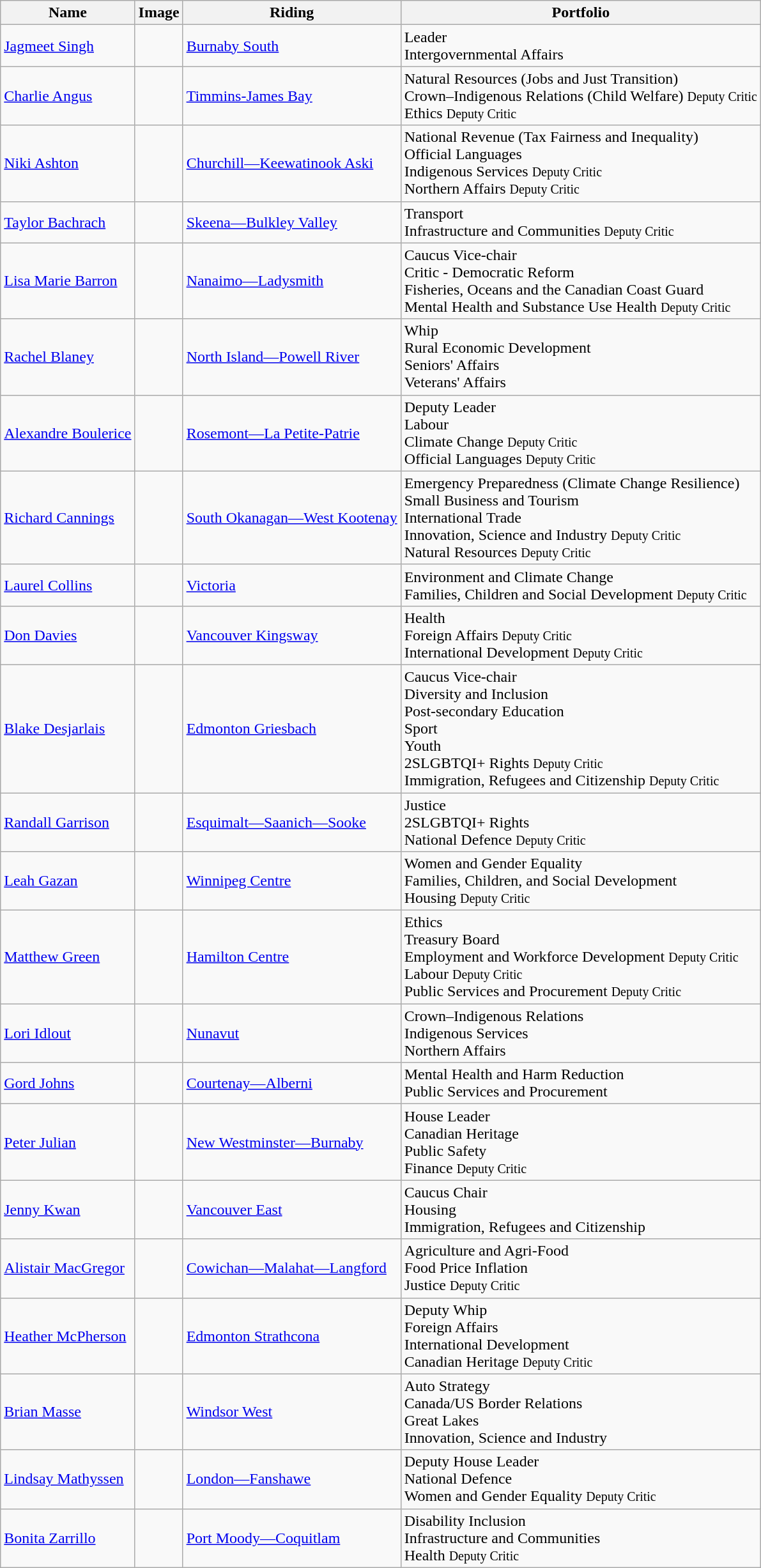<table class="wikitable">
<tr>
<th>Name</th>
<th>Image</th>
<th>Riding</th>
<th>Portfolio</th>
</tr>
<tr>
<td><a href='#'>Jagmeet Singh</a></td>
<td></td>
<td><a href='#'>Burnaby South</a></td>
<td>Leader<br>Intergovernmental Affairs</td>
</tr>
<tr>
<td><a href='#'>Charlie Angus</a></td>
<td></td>
<td><a href='#'>Timmins-James Bay</a></td>
<td>Natural Resources (Jobs and Just Transition)<br>Crown–Indigenous Relations (Child Welfare) <small>Deputy Critic</small><br>Ethics <small>Deputy Critic</small></td>
</tr>
<tr>
<td><a href='#'>Niki Ashton</a></td>
<td></td>
<td><a href='#'>Churchill—Keewatinook Aski</a></td>
<td>National Revenue (Tax Fairness and Inequality)<br>Official Languages<br>Indigenous Services <small>Deputy Critic</small><br>Northern Affairs <small>Deputy Critic</small></td>
</tr>
<tr>
<td><a href='#'>Taylor Bachrach</a></td>
<td></td>
<td><a href='#'>Skeena—Bulkley Valley</a></td>
<td>Transport<br>Infrastructure and Communities <small>Deputy Critic</small></td>
</tr>
<tr>
<td><a href='#'>Lisa Marie Barron</a></td>
<td></td>
<td><a href='#'>Nanaimo—Ladysmith</a></td>
<td>Caucus Vice-chair<br>Critic - Democratic Reform<br>Fisheries, Oceans and the Canadian Coast Guard<br>Mental Health and Substance Use Health <small>Deputy Critic</small></td>
</tr>
<tr>
<td><a href='#'>Rachel Blaney</a></td>
<td></td>
<td><a href='#'>North Island—Powell River</a></td>
<td>Whip<br>Rural Economic Development<br>Seniors' Affairs<br>Veterans' Affairs</td>
</tr>
<tr>
<td><a href='#'>Alexandre Boulerice</a></td>
<td></td>
<td><a href='#'>Rosemont—La Petite-Patrie</a></td>
<td>Deputy Leader<br>Labour<br>Climate Change <small>Deputy Critic</small><br>Official Languages <small>Deputy Critic</small></td>
</tr>
<tr>
<td><a href='#'>Richard Cannings</a></td>
<td></td>
<td><a href='#'>South Okanagan—West Kootenay</a></td>
<td>Emergency Preparedness (Climate Change Resilience)<br>Small Business and Tourism<br>International Trade<br>Innovation, Science and Industry <small>Deputy Critic</small><br>Natural Resources <small>Deputy Critic</small></td>
</tr>
<tr>
<td><a href='#'>Laurel Collins</a></td>
<td></td>
<td><a href='#'>Victoria</a></td>
<td>Environment and Climate Change<br>Families, Children and Social Development <small>Deputy Critic</small></td>
</tr>
<tr>
<td><a href='#'>Don Davies</a></td>
<td></td>
<td><a href='#'>Vancouver Kingsway</a></td>
<td>Health<br>Foreign Affairs <small>Deputy Critic</small><br>International Development <small>Deputy Critic</small></td>
</tr>
<tr>
<td><a href='#'>Blake Desjarlais</a></td>
<td></td>
<td><a href='#'>Edmonton Griesbach</a></td>
<td>Caucus Vice-chair<br>Diversity and Inclusion<br>Post-secondary Education<br>Sport<br>Youth<br>2SLGBTQI+ Rights <small>Deputy Critic</small><br>Immigration, Refugees and Citizenship <small>Deputy Critic</small></td>
</tr>
<tr>
<td><a href='#'>Randall Garrison</a></td>
<td></td>
<td><a href='#'>Esquimalt—Saanich—Sooke</a></td>
<td>Justice<br>2SLGBTQI+ Rights<br>National Defence <small>Deputy Critic</small></td>
</tr>
<tr>
<td><a href='#'>Leah Gazan</a></td>
<td></td>
<td><a href='#'>Winnipeg Centre</a></td>
<td>Women and Gender Equality<br>Families, Children, and Social Development<br>Housing <small>Deputy Critic</small></td>
</tr>
<tr>
<td><a href='#'>Matthew Green</a></td>
<td></td>
<td><a href='#'>Hamilton Centre</a></td>
<td>Ethics<br>Treasury Board<br>Employment and Workforce Development <small>Deputy Critic</small><br>Labour <small>Deputy Critic</small><br>Public Services and Procurement <small>Deputy Critic</small></td>
</tr>
<tr>
<td><a href='#'>Lori Idlout</a></td>
<td></td>
<td><a href='#'>Nunavut</a></td>
<td>Crown–Indigenous Relations<br>Indigenous Services<br>Northern Affairs</td>
</tr>
<tr>
<td><a href='#'>Gord Johns</a></td>
<td></td>
<td><a href='#'>Courtenay—Alberni</a></td>
<td>Mental Health and Harm Reduction<br>Public Services and Procurement</td>
</tr>
<tr>
<td><a href='#'>Peter Julian</a></td>
<td></td>
<td><a href='#'>New Westminster—Burnaby</a></td>
<td>House Leader<br>Canadian Heritage<br>Public Safety<br>Finance <small>Deputy Critic</small></td>
</tr>
<tr>
<td><a href='#'>Jenny Kwan</a></td>
<td></td>
<td><a href='#'>Vancouver East</a></td>
<td>Caucus Chair<br>Housing<br>Immigration, Refugees and Citizenship</td>
</tr>
<tr>
<td><a href='#'>Alistair MacGregor</a></td>
<td></td>
<td><a href='#'>Cowichan—Malahat—Langford</a></td>
<td>Agriculture and Agri-Food<br>Food Price Inflation<br>Justice <small>Deputy Critic</small></td>
</tr>
<tr>
<td><a href='#'>Heather McPherson</a></td>
<td></td>
<td><a href='#'>Edmonton Strathcona</a></td>
<td>Deputy Whip<br>Foreign Affairs<br>International Development<br>Canadian Heritage <small>Deputy Critic</small></td>
</tr>
<tr>
<td><a href='#'>Brian Masse</a></td>
<td></td>
<td><a href='#'>Windsor West</a></td>
<td>Auto Strategy<br>Canada/US Border Relations<br>Great Lakes<br>Innovation, Science and Industry</td>
</tr>
<tr>
<td><a href='#'>Lindsay Mathyssen</a></td>
<td></td>
<td><a href='#'>London—Fanshawe</a></td>
<td>Deputy House Leader<br>National Defence<br>Women and Gender Equality <small>Deputy Critic</small></td>
</tr>
<tr>
<td><a href='#'>Bonita Zarrillo</a></td>
<td></td>
<td><a href='#'>Port Moody—Coquitlam</a></td>
<td>Disability Inclusion<br>Infrastructure and Communities<br>Health <small>Deputy Critic</small></td>
</tr>
</table>
